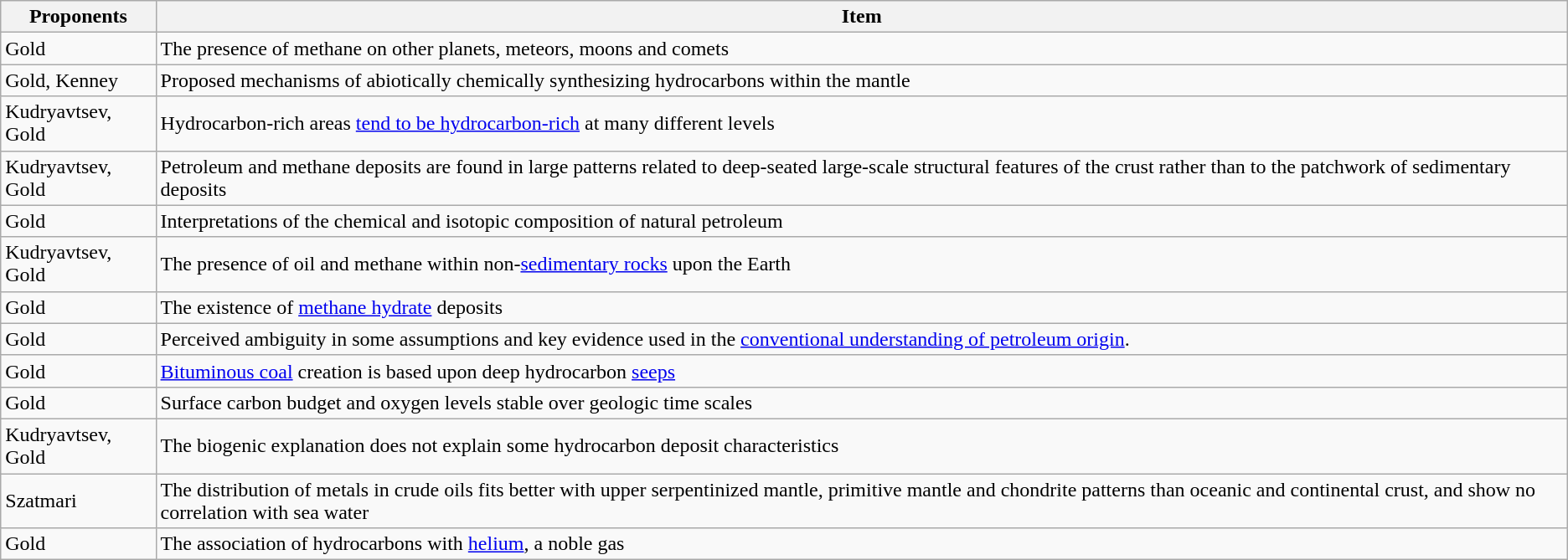<table class="wikitable">
<tr>
<th>Proponents</th>
<th>Item</th>
</tr>
<tr>
<td>Gold</td>
<td>The presence of methane on other planets, meteors, moons and comets</td>
</tr>
<tr>
<td>Gold, Kenney </td>
<td>Proposed mechanisms of abiotically chemically synthesizing hydrocarbons within the mantle</td>
</tr>
<tr>
<td>Kudryavtsev, Gold</td>
<td>Hydrocarbon-rich areas <a href='#'>tend to be hydrocarbon-rich</a> at many different levels</td>
</tr>
<tr>
<td>Kudryavtsev, Gold</td>
<td>Petroleum and methane deposits are found in large patterns related to deep-seated large-scale structural features of the crust rather than to the patchwork of sedimentary deposits</td>
</tr>
<tr>
<td>Gold </td>
<td>Interpretations of the chemical and isotopic composition of natural petroleum</td>
</tr>
<tr>
<td>Kudryavtsev, Gold</td>
<td>The presence of oil and methane within non-<a href='#'>sedimentary rocks</a> upon the Earth</td>
</tr>
<tr>
<td>Gold</td>
<td>The existence of <a href='#'>methane hydrate</a> deposits</td>
</tr>
<tr>
<td>Gold </td>
<td>Perceived ambiguity in some assumptions and key evidence used in the <a href='#'>conventional understanding of petroleum origin</a>.</td>
</tr>
<tr>
<td>Gold</td>
<td><a href='#'>Bituminous coal</a> creation is based upon deep hydrocarbon <a href='#'>seeps</a></td>
</tr>
<tr>
<td>Gold </td>
<td>Surface carbon budget and oxygen levels stable over geologic time scales</td>
</tr>
<tr>
<td>Kudryavtsev, Gold  </td>
<td>The biogenic explanation does not explain some hydrocarbon deposit characteristics</td>
</tr>
<tr>
<td>Szatmari</td>
<td>The distribution of metals in crude oils fits better with upper serpentinized mantle, primitive mantle and chondrite patterns than oceanic and continental crust, and show no correlation with sea water</td>
</tr>
<tr>
<td>Gold</td>
<td>The association of hydrocarbons with <a href='#'>helium</a>, a noble gas</td>
</tr>
</table>
